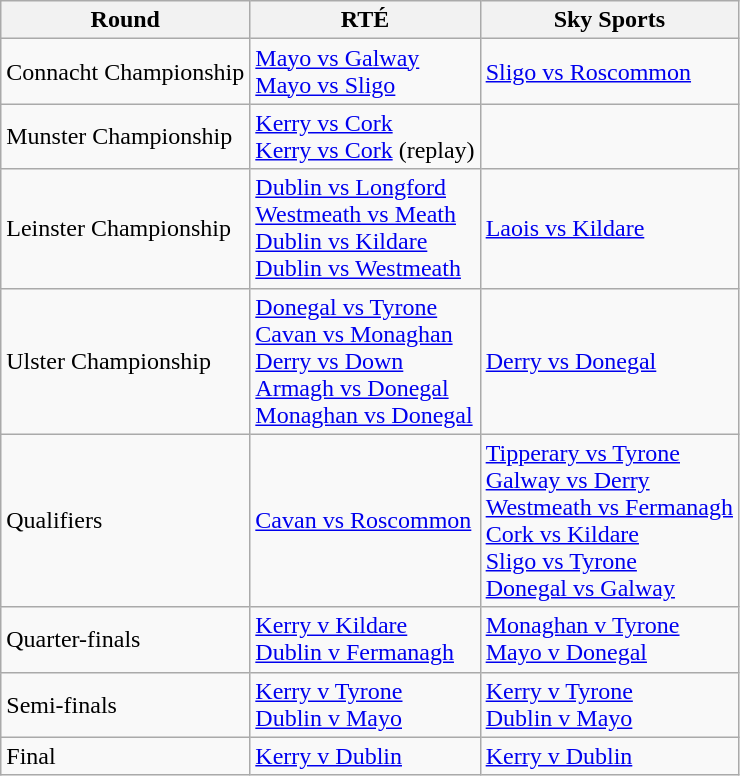<table class="wikitable">
<tr>
<th>Round</th>
<th>RTÉ</th>
<th>Sky Sports</th>
</tr>
<tr>
<td>Connacht Championship</td>
<td><a href='#'>Mayo vs Galway</a> <br> <a href='#'>Mayo vs Sligo</a> <br></td>
<td><a href='#'>Sligo vs Roscommon</a> <br></td>
</tr>
<tr>
<td>Munster Championship</td>
<td><a href='#'>Kerry vs Cork</a> <br> <a href='#'>Kerry vs Cork</a> (replay) <br></td>
<td></td>
</tr>
<tr>
<td>Leinster Championship</td>
<td><a href='#'>Dublin vs Longford</a><br> <a href='#'>Westmeath vs Meath</a> <br> <a href='#'>Dublin vs Kildare</a> <br> <a href='#'>Dublin vs Westmeath</a> <br></td>
<td><a href='#'>Laois vs Kildare</a><br></td>
</tr>
<tr>
<td>Ulster Championship</td>
<td><a href='#'>Donegal vs Tyrone</a><br> <a href='#'>Cavan vs Monaghan</a> <br> <a href='#'>Derry vs Down</a> <br> <a href='#'>Armagh vs Donegal</a> <br> <a href='#'>Monaghan vs Donegal</a> <br></td>
<td><a href='#'>Derry vs Donegal</a> <br></td>
</tr>
<tr>
<td>Qualifiers</td>
<td><a href='#'>Cavan vs Roscommon</a></td>
<td><a href='#'>Tipperary vs Tyrone</a> <br> <a href='#'>Galway vs Derry</a> <br> <a href='#'>Westmeath vs Fermanagh</a> <br> <a href='#'>Cork vs Kildare</a> <br> <a href='#'>Sligo vs Tyrone</a> <br> <a href='#'>Donegal vs Galway</a> <br></td>
</tr>
<tr>
<td>Quarter-finals</td>
<td><a href='#'>Kerry v Kildare</a> <br> <a href='#'>Dublin v Fermanagh</a> <br></td>
<td><a href='#'>Monaghan v Tyrone</a> <br> <a href='#'>Mayo v Donegal</a> <br></td>
</tr>
<tr>
<td>Semi-finals</td>
<td><a href='#'>Kerry v Tyrone</a> <br> <a href='#'>Dublin v Mayo</a> <br></td>
<td><a href='#'>Kerry v Tyrone</a> <br> <a href='#'>Dublin v Mayo</a> <br></td>
</tr>
<tr>
<td>Final</td>
<td><a href='#'>Kerry v Dublin</a></td>
<td><a href='#'>Kerry v Dublin</a></td>
</tr>
</table>
